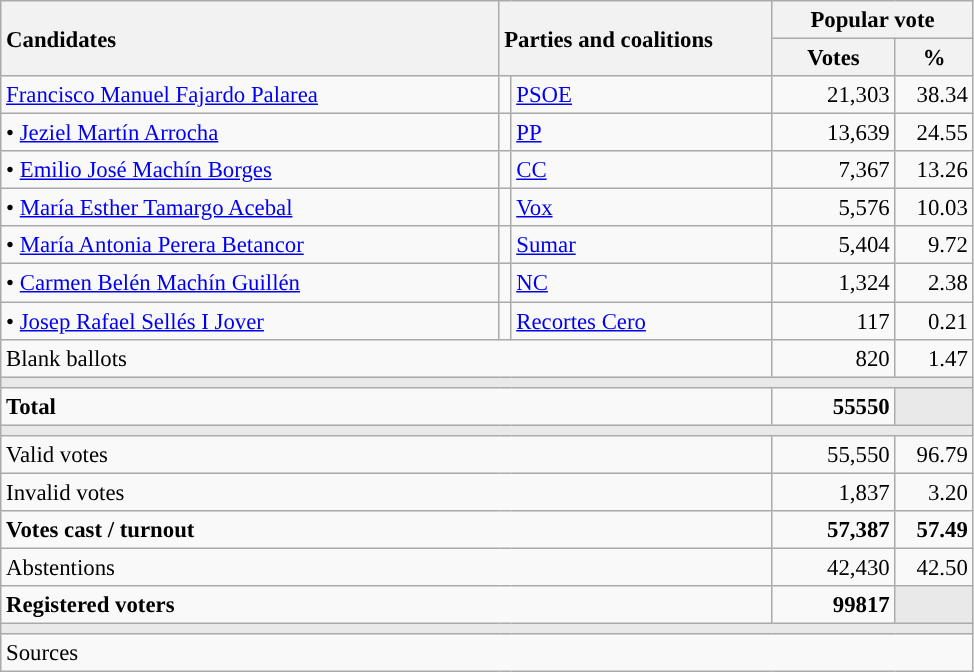<table class="wikitable" style="text-align:right; font-size:95%;">
<tr>
<th style="text-align:left;" rowspan="2" width="325">Candidates</th>
<th style="text-align:left;" rowspan="2" colspan="2" width="175">Parties and coalitions</th>
<th colspan="2">Popular vote</th>
</tr>
<tr>
<th width="75">Votes</th>
<th width="45">%</th>
</tr>
<tr>
<td align="left"> <a href='#'>Francisco Manuel Fajardo Palarea</a></td>
<td width="1" style="color:inherit;background:"></td>
<td align="left"><a href='#'>PSOE</a></td>
<td>21,303</td>
<td>38.34</td>
</tr>
<tr>
<td align="left">• <a href='#'>Jeziel Martín Arrocha</a></td>
<td width="1" style="color:inherit;background:"></td>
<td align="left"><a href='#'>PP</a></td>
<td>13,639</td>
<td>24.55</td>
</tr>
<tr>
<td align="left">• <a href='#'>Emilio José Machín Borges</a></td>
<td width="1" style="color:inherit;background:"></td>
<td align="left"><a href='#'>CC</a></td>
<td>7,367</td>
<td>13.26</td>
</tr>
<tr>
<td align="left">• <a href='#'>María Esther Tamargo Acebal</a></td>
<td width="1" style="color:inherit;background:"></td>
<td align="left"><a href='#'>Vox</a></td>
<td>5,576</td>
<td>10.03</td>
</tr>
<tr>
<td align="left">• <a href='#'>María Antonia Perera Betancor</a></td>
<td width="1" style="color:inherit;background:"></td>
<td align="left"><a href='#'>Sumar</a></td>
<td>5,404</td>
<td>9.72</td>
</tr>
<tr>
<td align="left">• <a href='#'>Carmen Belén Machín Guillén</a></td>
<td width="1" style="color:inherit;background:"></td>
<td align="left"><a href='#'>NC</a></td>
<td>1,324</td>
<td>2.38</td>
</tr>
<tr>
<td align="left">• <a href='#'>Josep Rafael Sellés I Jover</a></td>
<td width="1" style="color:inherit;background:"></td>
<td align="left"><a href='#'>Recortes Cero</a></td>
<td>117</td>
<td>0.21</td>
</tr>
<tr>
<td align="left" colspan="3">Blank ballots</td>
<td>820</td>
<td>1.47</td>
</tr>
<tr>
<td colspan="5" bgcolor="#E9E9E9"></td>
</tr>
<tr style="font-weight:bold;">
<td align="left" colspan="3">Total</td>
<td>55550</td>
<td bgcolor="#E9E9E9"></td>
</tr>
<tr>
<td colspan="5" bgcolor="#E9E9E9"></td>
</tr>
<tr>
<td align="left" colspan="3">Valid votes</td>
<td>55,550</td>
<td>96.79</td>
</tr>
<tr>
<td align="left" colspan="3">Invalid votes</td>
<td>1,837</td>
<td>3.20</td>
</tr>
<tr style="font-weight:bold;">
<td align="left" colspan="3">Votes cast / turnout</td>
<td>57,387</td>
<td>57.49</td>
</tr>
<tr>
<td align="left" colspan="3">Abstentions</td>
<td>42,430</td>
<td>42.50</td>
</tr>
<tr style="font-weight:bold;">
<td align="left" colspan="3">Registered voters</td>
<td>99817</td>
<td bgcolor="#E9E9E9"></td>
</tr>
<tr>
<td colspan="5" bgcolor="#E9E9E9"></td>
</tr>
<tr>
<td align="left" colspan="5">Sources</td>
</tr>
</table>
